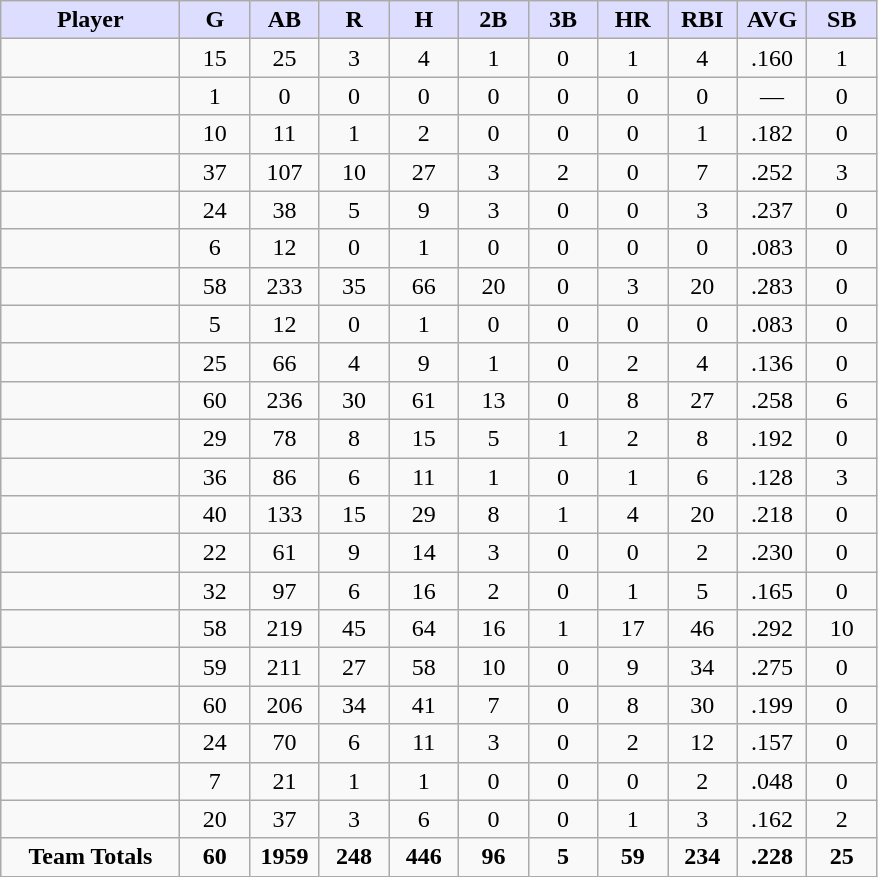<table class="wikitable" style="text-align:center;">
<tr>
<th style="background:#ddf; width:18%;"><strong>Player</strong></th>
<th style="background:#ddf; width:7%;"><strong>G</strong></th>
<th style="background:#ddf; width:7%;"><strong>AB</strong></th>
<th style="background:#ddf; width:7%;"><strong>R</strong></th>
<th style="background:#ddf; width:7%;"><strong>H</strong></th>
<th style="background:#ddf; width:7%;"><strong>2B</strong></th>
<th style="background:#ddf; width:7%;"><strong>3B</strong></th>
<th style="background:#ddf; width:7%;"><strong>HR</strong></th>
<th style="background:#ddf; width:7%;"><strong>RBI</strong></th>
<th style="background:#ddf; width:7%;"><strong>AVG</strong></th>
<th style="background:#ddf; width:7%;"><strong>SB</strong></th>
</tr>
<tr>
<td align=left></td>
<td>15</td>
<td>25</td>
<td>3</td>
<td>4</td>
<td>1</td>
<td>0</td>
<td>1</td>
<td>4</td>
<td>.160</td>
<td>1</td>
</tr>
<tr>
<td align=left></td>
<td>1</td>
<td>0</td>
<td>0</td>
<td>0</td>
<td>0</td>
<td>0</td>
<td>0</td>
<td>0</td>
<td>—</td>
<td>0</td>
</tr>
<tr>
<td align=left></td>
<td>10</td>
<td>11</td>
<td>1</td>
<td>2</td>
<td>0</td>
<td>0</td>
<td>0</td>
<td>1</td>
<td>.182</td>
<td>0</td>
</tr>
<tr>
<td align=left></td>
<td>37</td>
<td>107</td>
<td>10</td>
<td>27</td>
<td>3</td>
<td>2</td>
<td>0</td>
<td>7</td>
<td>.252</td>
<td>3</td>
</tr>
<tr>
<td align=left></td>
<td>24</td>
<td>38</td>
<td>5</td>
<td>9</td>
<td>3</td>
<td>0</td>
<td>0</td>
<td>3</td>
<td>.237</td>
<td>0</td>
</tr>
<tr>
<td align=left></td>
<td>6</td>
<td>12</td>
<td>0</td>
<td>1</td>
<td>0</td>
<td>0</td>
<td>0</td>
<td>0</td>
<td>.083</td>
<td>0</td>
</tr>
<tr>
<td align=left></td>
<td>58</td>
<td>233</td>
<td>35</td>
<td>66</td>
<td>20</td>
<td>0</td>
<td>3</td>
<td>20</td>
<td>.283</td>
<td>0</td>
</tr>
<tr>
<td align=left></td>
<td>5</td>
<td>12</td>
<td>0</td>
<td>1</td>
<td>0</td>
<td>0</td>
<td>0</td>
<td>0</td>
<td>.083</td>
<td>0</td>
</tr>
<tr>
<td align=left></td>
<td>25</td>
<td>66</td>
<td>4</td>
<td>9</td>
<td>1</td>
<td>0</td>
<td>2</td>
<td>4</td>
<td>.136</td>
<td>0</td>
</tr>
<tr>
<td align=left></td>
<td>60</td>
<td>236</td>
<td>30</td>
<td>61</td>
<td>13</td>
<td>0</td>
<td>8</td>
<td>27</td>
<td>.258</td>
<td>6</td>
</tr>
<tr>
<td align=left></td>
<td>29</td>
<td>78</td>
<td>8</td>
<td>15</td>
<td>5</td>
<td>1</td>
<td>2</td>
<td>8</td>
<td>.192</td>
<td>0</td>
</tr>
<tr>
<td align=left></td>
<td>36</td>
<td>86</td>
<td>6</td>
<td>11</td>
<td>1</td>
<td>0</td>
<td>1</td>
<td>6</td>
<td>.128</td>
<td>3</td>
</tr>
<tr>
<td align=left></td>
<td>40</td>
<td>133</td>
<td>15</td>
<td>29</td>
<td>8</td>
<td>1</td>
<td>4</td>
<td>20</td>
<td>.218</td>
<td>0</td>
</tr>
<tr>
<td align=left></td>
<td>22</td>
<td>61</td>
<td>9</td>
<td>14</td>
<td>3</td>
<td>0</td>
<td>0</td>
<td>2</td>
<td>.230</td>
<td>0</td>
</tr>
<tr>
<td align=left></td>
<td>32</td>
<td>97</td>
<td>6</td>
<td>16</td>
<td>2</td>
<td>0</td>
<td>1</td>
<td>5</td>
<td>.165</td>
<td>0</td>
</tr>
<tr>
<td align=left></td>
<td>58</td>
<td>219</td>
<td>45</td>
<td>64</td>
<td>16</td>
<td>1</td>
<td>17</td>
<td>46</td>
<td>.292</td>
<td>10</td>
</tr>
<tr>
<td align=left></td>
<td>59</td>
<td>211</td>
<td>27</td>
<td>58</td>
<td>10</td>
<td>0</td>
<td>9</td>
<td>34</td>
<td>.275</td>
<td>0</td>
</tr>
<tr>
<td align=left></td>
<td>60</td>
<td>206</td>
<td>34</td>
<td>41</td>
<td>7</td>
<td>0</td>
<td>8</td>
<td>30</td>
<td>.199</td>
<td>0</td>
</tr>
<tr>
<td align=left></td>
<td>24</td>
<td>70</td>
<td>6</td>
<td>11</td>
<td>3</td>
<td>0</td>
<td>2</td>
<td>12</td>
<td>.157</td>
<td>0</td>
</tr>
<tr>
<td align=left></td>
<td>7</td>
<td>21</td>
<td>1</td>
<td>1</td>
<td>0</td>
<td>0</td>
<td>0</td>
<td>2</td>
<td>.048</td>
<td>0</td>
</tr>
<tr>
<td align=left></td>
<td>20</td>
<td>37</td>
<td>3</td>
<td>6</td>
<td>0</td>
<td>0</td>
<td>1</td>
<td>3</td>
<td>.162</td>
<td>2</td>
</tr>
<tr class="sortbottom">
<td><strong>Team Totals</strong></td>
<td><strong>60</strong></td>
<td><strong>1959</strong></td>
<td><strong>248</strong></td>
<td><strong>446</strong></td>
<td><strong>96</strong></td>
<td><strong>5</strong></td>
<td><strong>59</strong></td>
<td><strong>234</strong></td>
<td><strong>.228</strong></td>
<td><strong>25</strong></td>
</tr>
</table>
